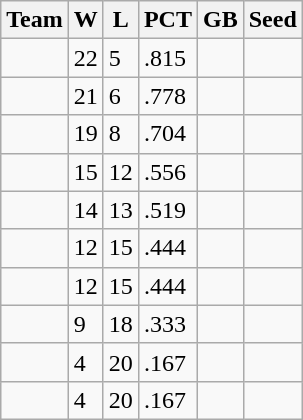<table class=wikitable>
<tr>
<th>Team</th>
<th>W</th>
<th>L</th>
<th>PCT</th>
<th>GB</th>
<th>Seed</th>
</tr>
<tr>
<td></td>
<td>22</td>
<td>5</td>
<td>.815</td>
<td></td>
<td></td>
</tr>
<tr>
<td></td>
<td>21</td>
<td>6</td>
<td>.778</td>
<td></td>
<td></td>
</tr>
<tr>
<td></td>
<td>19</td>
<td>8</td>
<td>.704</td>
<td></td>
<td></td>
</tr>
<tr>
<td></td>
<td>15</td>
<td>12</td>
<td>.556</td>
<td></td>
<td></td>
</tr>
<tr>
<td></td>
<td>14</td>
<td>13</td>
<td>.519</td>
<td></td>
<td></td>
</tr>
<tr>
<td></td>
<td>12</td>
<td>15</td>
<td>.444</td>
<td></td>
<td></td>
</tr>
<tr>
<td></td>
<td>12</td>
<td>15</td>
<td>.444</td>
<td></td>
<td></td>
</tr>
<tr>
<td></td>
<td>9</td>
<td>18</td>
<td>.333</td>
<td></td>
<td></td>
</tr>
<tr>
<td></td>
<td>4</td>
<td>20</td>
<td>.167</td>
<td></td>
<td></td>
</tr>
<tr>
<td></td>
<td>4</td>
<td>20</td>
<td>.167</td>
<td></td>
<td></td>
</tr>
</table>
